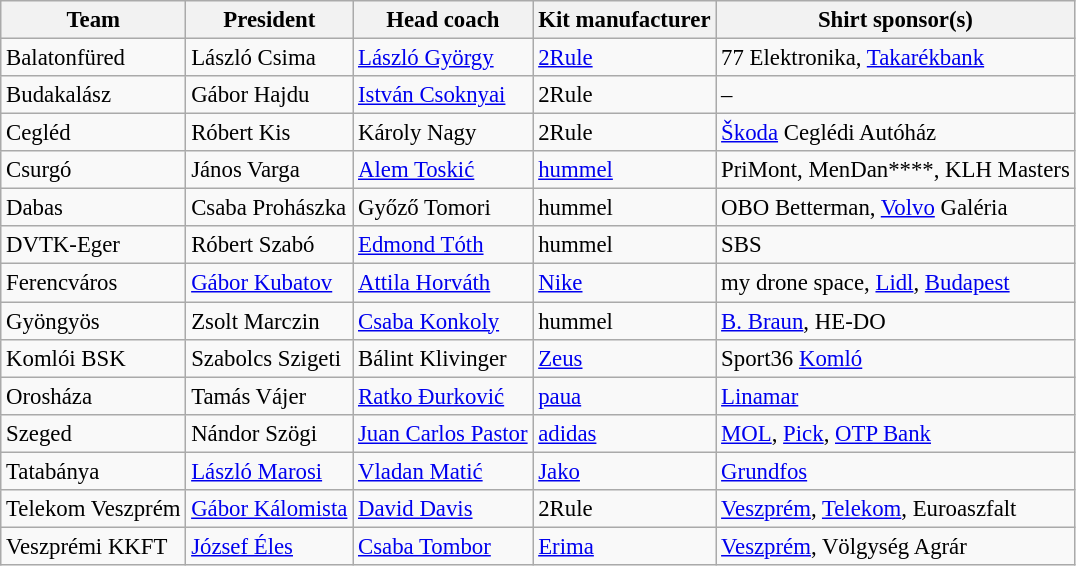<table class="wikitable sortable" left; style="font-size:95%;">
<tr>
<th>Team</th>
<th>President</th>
<th>Head coach</th>
<th>Kit manufacturer</th>
<th>Shirt sponsor(s)</th>
</tr>
<tr>
<td> Balatonfüred</td>
<td>László Csima</td>
<td> <a href='#'>László György</a></td>
<td><a href='#'>2Rule</a></td>
<td>77 Elektronika, <a href='#'>Takarékbank</a></td>
</tr>
<tr>
<td> Budakalász</td>
<td>Gábor Hajdu</td>
<td> <a href='#'>István Csoknyai</a></td>
<td>2Rule</td>
<td>–</td>
</tr>
<tr>
<td> Cegléd</td>
<td>Róbert Kis</td>
<td> Károly Nagy</td>
<td>2Rule</td>
<td><a href='#'>Škoda</a> Ceglédi Autóház</td>
</tr>
<tr>
<td> Csurgó</td>
<td>János Varga</td>
<td> <a href='#'>Alem Toskić</a></td>
<td><a href='#'>hummel</a></td>
<td>PriMont, MenDan****, KLH Masters</td>
</tr>
<tr>
<td> Dabas</td>
<td>Csaba Prohászka</td>
<td> Győző Tomori</td>
<td>hummel</td>
<td>OBO Betterman, <a href='#'>Volvo</a> Galéria</td>
</tr>
<tr>
<td> DVTK-Eger</td>
<td>Róbert Szabó</td>
<td> <a href='#'>Edmond Tóth</a></td>
<td>hummel</td>
<td>SBS</td>
</tr>
<tr>
<td> Ferencváros</td>
<td><a href='#'>Gábor Kubatov</a></td>
<td> <a href='#'>Attila Horváth</a></td>
<td><a href='#'>Nike</a></td>
<td>my drone space, <a href='#'>Lidl</a>, <a href='#'>Budapest</a></td>
</tr>
<tr>
<td> Gyöngyös</td>
<td>Zsolt Marczin</td>
<td> <a href='#'>Csaba Konkoly</a></td>
<td>hummel</td>
<td><a href='#'>B. Braun</a>, HE-DO</td>
</tr>
<tr>
<td> Komlói BSK</td>
<td>Szabolcs Szigeti</td>
<td> Bálint Klivinger</td>
<td><a href='#'>Zeus</a></td>
<td>Sport36 <a href='#'>Komló</a></td>
</tr>
<tr>
<td> Orosháza</td>
<td>Tamás Vájer</td>
<td> <a href='#'>Ratko Đurković</a></td>
<td><a href='#'>paua</a></td>
<td><a href='#'>Linamar</a></td>
</tr>
<tr>
<td> Szeged</td>
<td>Nándor Szögi</td>
<td> <a href='#'>Juan Carlos Pastor</a></td>
<td><a href='#'>adidas</a></td>
<td><a href='#'>MOL</a>, <a href='#'>Pick</a>, <a href='#'>OTP Bank</a></td>
</tr>
<tr>
<td> Tatabánya</td>
<td><a href='#'>László Marosi</a></td>
<td> <a href='#'>Vladan Matić</a></td>
<td><a href='#'>Jako</a></td>
<td><a href='#'>Grundfos</a></td>
</tr>
<tr>
<td> Telekom Veszprém</td>
<td><a href='#'>Gábor Kálomista</a></td>
<td> <a href='#'>David Davis</a></td>
<td>2Rule</td>
<td><a href='#'>Veszprém</a>, <a href='#'>Telekom</a>, Euroaszfalt</td>
</tr>
<tr>
<td> Veszprémi KKFT</td>
<td><a href='#'>József Éles</a></td>
<td> <a href='#'>Csaba Tombor</a></td>
<td><a href='#'>Erima</a></td>
<td><a href='#'>Veszprém</a>, Völgység Agrár</td>
</tr>
</table>
